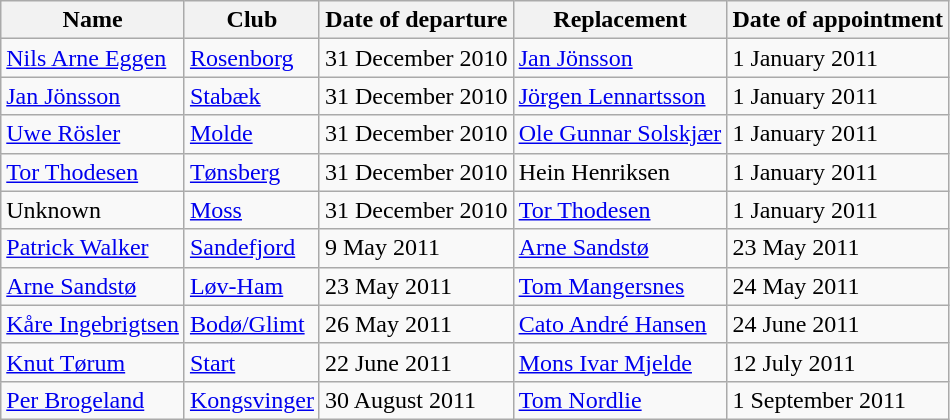<table class="wikitable">
<tr>
<th>Name</th>
<th>Club</th>
<th>Date of departure</th>
<th>Replacement</th>
<th>Date of appointment</th>
</tr>
<tr>
<td> <a href='#'>Nils Arne Eggen</a></td>
<td><a href='#'>Rosenborg</a></td>
<td>31 December 2010</td>
<td> <a href='#'>Jan Jönsson</a></td>
<td>1 January 2011</td>
</tr>
<tr>
<td> <a href='#'>Jan Jönsson</a></td>
<td><a href='#'>Stabæk</a></td>
<td>31 December 2010</td>
<td> <a href='#'>Jörgen Lennartsson</a></td>
<td>1 January 2011</td>
</tr>
<tr>
<td> <a href='#'>Uwe Rösler</a></td>
<td><a href='#'>Molde</a></td>
<td>31 December 2010</td>
<td> <a href='#'>Ole Gunnar Solskjær</a></td>
<td>1 January 2011</td>
</tr>
<tr>
<td> <a href='#'>Tor Thodesen</a></td>
<td><a href='#'>Tønsberg</a></td>
<td>31 December 2010</td>
<td> Hein Henriksen</td>
<td>1 January 2011</td>
</tr>
<tr>
<td>Unknown</td>
<td><a href='#'>Moss</a></td>
<td>31 December 2010</td>
<td> <a href='#'>Tor Thodesen</a></td>
<td>1 January 2011</td>
</tr>
<tr>
<td> <a href='#'>Patrick Walker</a></td>
<td><a href='#'>Sandefjord</a></td>
<td>9 May 2011</td>
<td> <a href='#'>Arne Sandstø</a></td>
<td>23 May 2011</td>
</tr>
<tr>
<td> <a href='#'>Arne Sandstø</a></td>
<td><a href='#'>Løv-Ham</a></td>
<td>23 May 2011</td>
<td> <a href='#'>Tom Mangersnes</a></td>
<td>24 May 2011</td>
</tr>
<tr>
<td> <a href='#'>Kåre Ingebrigtsen</a></td>
<td><a href='#'>Bodø/Glimt</a></td>
<td>26 May 2011</td>
<td> <a href='#'>Cato André Hansen</a></td>
<td>24 June 2011</td>
</tr>
<tr>
<td> <a href='#'>Knut Tørum</a></td>
<td><a href='#'>Start</a></td>
<td>22 June 2011</td>
<td> <a href='#'>Mons Ivar Mjelde</a></td>
<td>12 July 2011</td>
</tr>
<tr>
<td> <a href='#'>Per Brogeland</a></td>
<td><a href='#'>Kongsvinger</a></td>
<td>30 August 2011</td>
<td> <a href='#'>Tom Nordlie</a></td>
<td>1 September 2011</td>
</tr>
</table>
